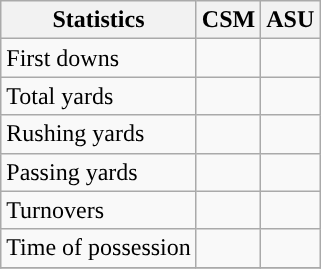<table class="wikitable">
<tr>
<th>Statistics</th>
<th>CSM</th>
<th>ASU</th>
</tr>
<tr>
<td>First downs</td>
<td></td>
<td></td>
</tr>
<tr>
<td>Total yards</td>
<td></td>
<td></td>
</tr>
<tr>
<td>Rushing yards</td>
<td></td>
<td></td>
</tr>
<tr>
<td>Passing yards</td>
<td></td>
<td></td>
</tr>
<tr>
<td>Turnovers</td>
<td></td>
<td></td>
</tr>
<tr>
<td>Time of possession</td>
<td></td>
<td></td>
</tr>
<tr>
</tr>
</table>
